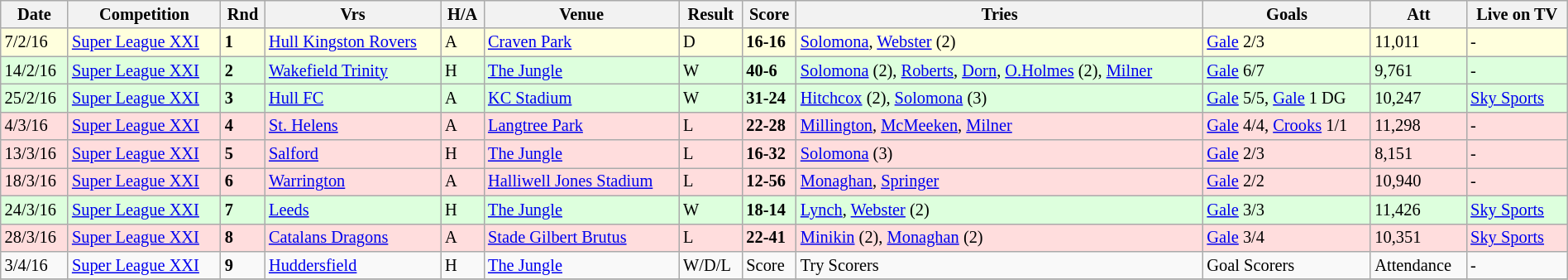<table class="wikitable" style="font-size:85%;" width="100%">
<tr>
<th>Date</th>
<th>Competition</th>
<th>Rnd</th>
<th>Vrs</th>
<th>H/A</th>
<th>Venue</th>
<th>Result</th>
<th>Score</th>
<th>Tries</th>
<th>Goals</th>
<th>Att</th>
<th>Live on TV</th>
</tr>
<tr style="background:#ffffdd"  width=20 | >
<td>7/2/16</td>
<td><a href='#'>Super League XXI</a></td>
<td><strong>1</strong></td>
<td><a href='#'>Hull Kingston Rovers</a></td>
<td>A</td>
<td><a href='#'>Craven Park</a></td>
<td>D</td>
<td><strong>16-16</strong></td>
<td><a href='#'>Solomona</a>, <a href='#'>Webster</a> (2)</td>
<td><a href='#'>Gale</a> 2/3</td>
<td>11,011</td>
<td>-</td>
</tr>
<tr style="background:#ddffdd;" width=20 | >
<td>14/2/16</td>
<td><a href='#'>Super League XXI</a></td>
<td><strong>2</strong></td>
<td><a href='#'>Wakefield Trinity</a></td>
<td>H</td>
<td><a href='#'>The Jungle</a></td>
<td>W</td>
<td><strong>40-6</strong></td>
<td><a href='#'>Solomona</a> (2), <a href='#'>Roberts</a>, <a href='#'>Dorn</a>, <a href='#'>O.Holmes</a> (2), <a href='#'>Milner</a></td>
<td><a href='#'>Gale</a> 6/7</td>
<td>9,761</td>
<td>-</td>
</tr>
<tr style="background:#ddffdd;" width=20 | >
<td>25/2/16</td>
<td><a href='#'>Super League XXI</a></td>
<td><strong>3</strong></td>
<td><a href='#'>Hull FC</a></td>
<td>A</td>
<td><a href='#'>KC Stadium</a></td>
<td>W</td>
<td><strong>31-24</strong></td>
<td><a href='#'>Hitchcox</a> (2), <a href='#'>Solomona</a> (3)</td>
<td><a href='#'>Gale</a> 5/5, <a href='#'>Gale</a> 1 DG</td>
<td>10,247</td>
<td><a href='#'>Sky Sports</a></td>
</tr>
<tr style="background:#ffdddd;" width=20 | >
<td>4/3/16</td>
<td><a href='#'>Super League XXI</a></td>
<td><strong>4</strong></td>
<td><a href='#'>St. Helens</a></td>
<td>A</td>
<td><a href='#'>Langtree Park</a></td>
<td>L</td>
<td><strong>22-28</strong></td>
<td><a href='#'>Millington</a>, <a href='#'>McMeeken</a>, <a href='#'>Milner</a></td>
<td><a href='#'>Gale</a> 4/4, <a href='#'>Crooks</a> 1/1</td>
<td>11,298</td>
<td>-</td>
</tr>
<tr style="background:#ffdddd;" width=20 | >
<td>13/3/16</td>
<td><a href='#'>Super League XXI</a></td>
<td><strong>5</strong></td>
<td><a href='#'>Salford</a></td>
<td>H</td>
<td><a href='#'>The Jungle</a></td>
<td>L</td>
<td><strong>16-32</strong></td>
<td><a href='#'>Solomona</a> (3)</td>
<td><a href='#'>Gale</a> 2/3</td>
<td>8,151</td>
<td>-</td>
</tr>
<tr style="background:#ffdddd;" width=20 | >
<td>18/3/16</td>
<td><a href='#'>Super League XXI</a></td>
<td><strong>6</strong></td>
<td><a href='#'>Warrington</a></td>
<td>A</td>
<td><a href='#'>Halliwell Jones Stadium</a></td>
<td>L</td>
<td><strong>12-56</strong></td>
<td><a href='#'>Monaghan</a>, <a href='#'>Springer</a></td>
<td><a href='#'>Gale</a> 2/2</td>
<td>10,940</td>
<td>-</td>
</tr>
<tr style="background:#ddffdd;" width=20 | >
<td>24/3/16</td>
<td><a href='#'>Super League XXI</a></td>
<td><strong>7</strong></td>
<td><a href='#'>Leeds</a></td>
<td>H</td>
<td><a href='#'>The Jungle</a></td>
<td>W</td>
<td><strong>18-14</strong></td>
<td><a href='#'>Lynch</a>, <a href='#'>Webster</a> (2)</td>
<td><a href='#'>Gale</a> 3/3</td>
<td>11,426</td>
<td><a href='#'>Sky Sports</a></td>
</tr>
<tr style="background:#ffdddd;" width=20 | >
<td>28/3/16</td>
<td><a href='#'>Super League XXI</a></td>
<td><strong>8</strong></td>
<td><a href='#'>Catalans Dragons</a></td>
<td>A</td>
<td><a href='#'>Stade Gilbert Brutus</a></td>
<td>L</td>
<td><strong>22-41</strong></td>
<td><a href='#'>Minikin</a> (2), <a href='#'>Monaghan</a> (2)</td>
<td><a href='#'>Gale</a> 3/4</td>
<td>10,351</td>
<td><a href='#'>Sky Sports</a></td>
</tr>
<tr>
<td>3/4/16</td>
<td><a href='#'>Super League XXI</a></td>
<td><strong>9</strong></td>
<td><a href='#'>Huddersfield</a></td>
<td>H</td>
<td><a href='#'>The Jungle</a></td>
<td>W/D/L</td>
<td>Score</td>
<td>Try Scorers</td>
<td>Goal Scorers</td>
<td>Attendance</td>
<td>-</td>
</tr>
<tr>
</tr>
</table>
